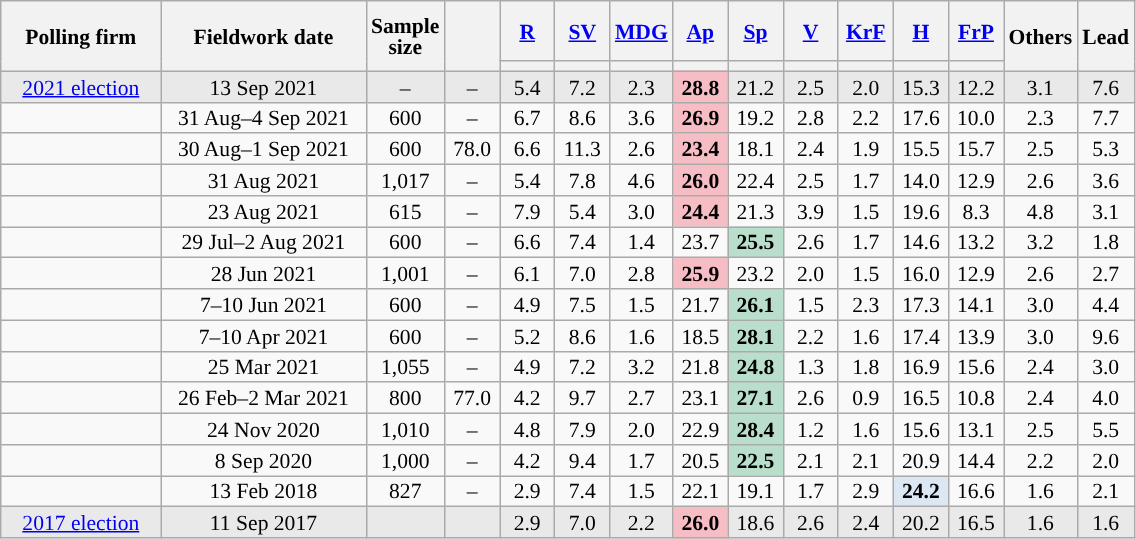<table class="wikitable mw-collapsible sortable" style="text-align:center;font-size:90%;line-height:14px;">
<tr style="height:40px;">
<th rowspan="2" style="width:100px;">Polling firm</th>
<th rowspan="2" style="width:130px;">Fieldwork date</th>
<th rowspan="2" style="width:35px;">Sample<br>size</th>
<th rowspan="2" style="width:30px;"></th>
<th class="unsortable" style="width:30px;"><a href='#'>R</a></th>
<th class="unsortable" style="width:30px;"><a href='#'>SV</a></th>
<th class="unsortable" style="width:30px;"><a href='#'>MDG</a></th>
<th class="unsortable" style="width:30px;"><a href='#'>Ap</a></th>
<th class="unsortable" style="width:30px;"><a href='#'>Sp</a></th>
<th class="unsortable" style="width:30px;"><a href='#'>V</a></th>
<th class="unsortable" style="width:30px;"><a href='#'>KrF</a></th>
<th class="unsortable" style="width:30px;"><a href='#'>H</a></th>
<th class="unsortable" style="width:30px;"><a href='#'>FrP</a></th>
<th class="unsortable" style="width:20px;" rowspan="2">Others</th>
<th rowspan="2" style="width:30px;">Lead</th>
</tr>
<tr>
<th style="background:"></th>
<th style="background:"></th>
<th style="background:"></th>
<th style="background:"></th>
<th style="background:"></th>
<th style="background:"></th>
<th style="background:"></th>
<th style="background:"></th>
<th style="background:"></th>
</tr>
<tr style="background:#E9E9E9;">
<td><a href='#'>2021 election</a></td>
<td>13 Sep 2021</td>
<td>–</td>
<td>–</td>
<td>5.4</td>
<td>7.2</td>
<td>2.3</td>
<td style="background:#F7BDC5;"><strong>28.8</strong></td>
<td>21.2</td>
<td>2.5</td>
<td>2.0</td>
<td>15.3</td>
<td>12.2</td>
<td>3.1</td>
<td style="background:">7.6</td>
</tr>
<tr>
<td></td>
<td>31 Aug–4 Sep 2021</td>
<td>600</td>
<td>–</td>
<td>6.7</td>
<td>8.6</td>
<td>3.6</td>
<td style="background:#F7BDC5;"><strong>26.9</strong></td>
<td>19.2</td>
<td>2.8</td>
<td>2.2</td>
<td>17.6</td>
<td>10.0</td>
<td>2.3</td>
<td style="background:">7.7</td>
</tr>
<tr>
<td></td>
<td>30 Aug–1 Sep 2021</td>
<td>600</td>
<td>78.0</td>
<td>6.6</td>
<td>11.3</td>
<td>2.6</td>
<td style="background:#F7BDC5;"><strong>23.4</strong></td>
<td>18.1</td>
<td>2.4</td>
<td>1.9</td>
<td>15.5</td>
<td>15.7</td>
<td>2.5</td>
<td style="background:">5.3</td>
</tr>
<tr>
<td></td>
<td>31 Aug 2021</td>
<td>1,017</td>
<td>–</td>
<td>5.4</td>
<td>7.8</td>
<td>4.6</td>
<td style="background:#F7BDC5;"><strong>26.0</strong></td>
<td>22.4</td>
<td>2.5</td>
<td>1.7</td>
<td>14.0</td>
<td>12.9</td>
<td>2.6</td>
<td style="background:">3.6</td>
</tr>
<tr>
<td></td>
<td>23 Aug 2021</td>
<td>615</td>
<td>–</td>
<td>7.9</td>
<td>5.4</td>
<td>3.0</td>
<td style="background:#F7BDC5;"><strong>24.4</strong></td>
<td>21.3</td>
<td>3.9</td>
<td>1.5</td>
<td>19.6</td>
<td>8.3</td>
<td>4.8</td>
<td style="background:">3.1</td>
</tr>
<tr>
<td></td>
<td>29 Jul–2 Aug 2021</td>
<td>600</td>
<td>–</td>
<td>6.6</td>
<td>7.4</td>
<td>1.4</td>
<td>23.7</td>
<td style="background:#BADECC;"><strong>25.5</strong></td>
<td>2.6</td>
<td>1.7</td>
<td>14.6</td>
<td>13.2</td>
<td>3.2</td>
<td style="background:">1.8</td>
</tr>
<tr>
<td></td>
<td>28 Jun 2021</td>
<td>1,001</td>
<td>–</td>
<td>6.1</td>
<td>7.0</td>
<td>2.8</td>
<td style="background:#F7BDC5;"><strong>25.9</strong></td>
<td>23.2</td>
<td>2.0</td>
<td>1.5</td>
<td>16.0</td>
<td>12.9</td>
<td>2.6</td>
<td style="background:">2.7</td>
</tr>
<tr>
<td></td>
<td>7–10 Jun 2021</td>
<td>600</td>
<td>–</td>
<td>4.9</td>
<td>7.5</td>
<td>1.5</td>
<td>21.7</td>
<td style="background:#BADECC;"><strong>26.1</strong></td>
<td>1.5</td>
<td>2.3</td>
<td>17.3</td>
<td>14.1</td>
<td>3.0</td>
<td style="background:">4.4</td>
</tr>
<tr>
<td></td>
<td>7–10 Apr 2021</td>
<td>600</td>
<td>–</td>
<td>5.2</td>
<td>8.6</td>
<td>1.6</td>
<td>18.5</td>
<td style="background:#BADECC;"><strong>28.1</strong></td>
<td>2.2</td>
<td>1.6</td>
<td>17.4</td>
<td>13.9</td>
<td>3.0</td>
<td style="background:">9.6</td>
</tr>
<tr>
<td></td>
<td>25 Mar 2021</td>
<td>1,055</td>
<td>–</td>
<td>4.9</td>
<td>7.2</td>
<td>3.2</td>
<td>21.8</td>
<td style="background:#BADECC;"><strong>24.8</strong></td>
<td>1.3</td>
<td>1.8</td>
<td>16.9</td>
<td>15.6</td>
<td>2.4</td>
<td style="background:">3.0</td>
</tr>
<tr>
<td></td>
<td>26 Feb–2 Mar 2021</td>
<td>800</td>
<td>77.0</td>
<td>4.2</td>
<td>9.7</td>
<td>2.7</td>
<td>23.1</td>
<td style="background:#BADECC;"><strong>27.1</strong></td>
<td>2.6</td>
<td>0.9</td>
<td>16.5</td>
<td>10.8</td>
<td>2.4</td>
<td style="background:">4.0</td>
</tr>
<tr>
<td></td>
<td>24 Nov 2020</td>
<td>1,010</td>
<td>–</td>
<td>4.8</td>
<td>7.9</td>
<td>2.0</td>
<td>22.9</td>
<td style="background:#BADECC;"><strong>28.4</strong></td>
<td>1.2</td>
<td>1.6</td>
<td>15.6</td>
<td>13.1</td>
<td>2.5</td>
<td style="background:">5.5</td>
</tr>
<tr>
<td></td>
<td>8 Sep 2020</td>
<td>1,000</td>
<td>–</td>
<td>4.2</td>
<td>9.4</td>
<td>1.7</td>
<td>20.5</td>
<td style="background:#BADECC;"><strong>22.5</strong></td>
<td>2.1</td>
<td>2.1</td>
<td>20.9</td>
<td>14.4</td>
<td>2.2</td>
<td style="background:">2.0</td>
</tr>
<tr>
<td></td>
<td>13 Feb 2018</td>
<td>827</td>
<td>–</td>
<td>2.9</td>
<td>7.4</td>
<td>1.5</td>
<td>22.1</td>
<td>19.1</td>
<td>1.7</td>
<td>2.9</td>
<td style="background:#DCE7F3;"><strong>24.2</strong></td>
<td>16.6</td>
<td>1.6</td>
<td style="background:">2.1</td>
</tr>
<tr style="background:#E9E9E9;">
<td><a href='#'>2017 election</a></td>
<td>11 Sep 2017</td>
<td></td>
<td></td>
<td>2.9</td>
<td>7.0</td>
<td>2.2</td>
<td style="background:#F7BDC5;"><strong>26.0</strong></td>
<td>18.6</td>
<td>2.6</td>
<td>2.4</td>
<td>20.2</td>
<td>16.5</td>
<td>1.6</td>
<td style="background:">1.6</td>
</tr>
</table>
